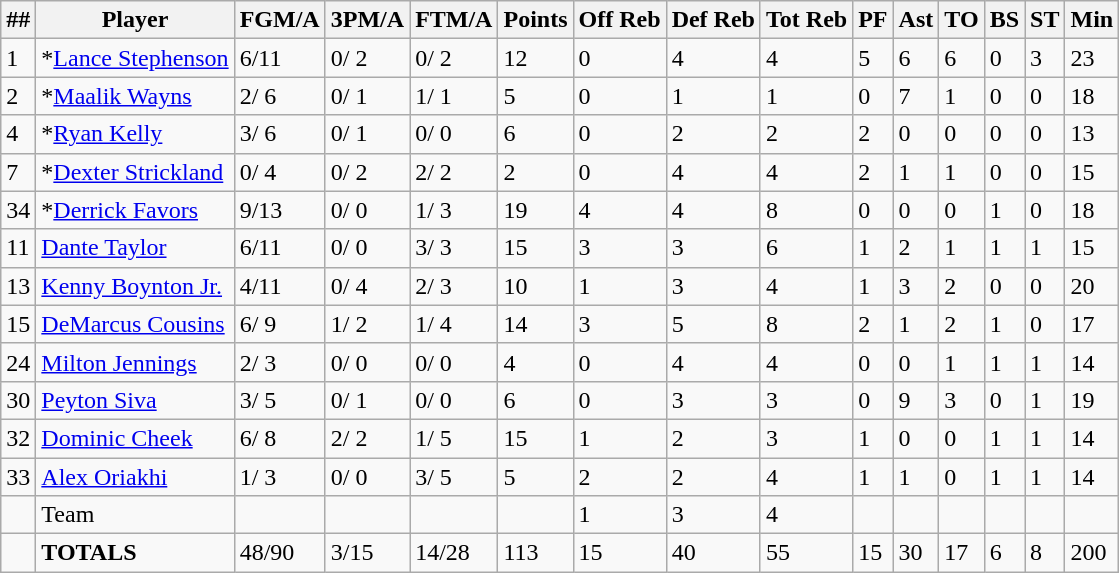<table class="wikitable sortable">
<tr>
<th>##</th>
<th>Player</th>
<th>FGM/A</th>
<th>3PM/A</th>
<th>FTM/A</th>
<th>Points</th>
<th>Off Reb</th>
<th>Def Reb</th>
<th>Tot Reb</th>
<th>PF</th>
<th>Ast</th>
<th>TO</th>
<th>BS</th>
<th>ST</th>
<th>Min</th>
</tr>
<tr>
<td>1</td>
<td>*<a href='#'>Lance Stephenson</a></td>
<td>6/11</td>
<td>0/ 2</td>
<td>0/ 2</td>
<td>12</td>
<td>0</td>
<td>4</td>
<td>4</td>
<td>5</td>
<td>6</td>
<td>6</td>
<td>0</td>
<td>3</td>
<td>23</td>
</tr>
<tr>
<td>2</td>
<td>*<a href='#'>Maalik Wayns</a></td>
<td>2/ 6</td>
<td>0/ 1</td>
<td>1/ 1</td>
<td>5</td>
<td>0</td>
<td>1</td>
<td>1</td>
<td>0</td>
<td>7</td>
<td>1</td>
<td>0</td>
<td>0</td>
<td>18</td>
</tr>
<tr>
<td>4</td>
<td>*<a href='#'>Ryan Kelly</a></td>
<td>3/ 6</td>
<td>0/ 1</td>
<td>0/ 0</td>
<td>6</td>
<td>0</td>
<td>2</td>
<td>2</td>
<td>2</td>
<td>0</td>
<td>0</td>
<td>0</td>
<td>0</td>
<td>13</td>
</tr>
<tr>
<td>7</td>
<td>*<a href='#'>Dexter Strickland</a></td>
<td>0/ 4</td>
<td>0/ 2</td>
<td>2/ 2</td>
<td>2</td>
<td>0</td>
<td>4</td>
<td>4</td>
<td>2</td>
<td>1</td>
<td>1</td>
<td>0</td>
<td>0</td>
<td>15</td>
</tr>
<tr>
<td>34</td>
<td>*<a href='#'>Derrick Favors</a></td>
<td>9/13</td>
<td>0/ 0</td>
<td>1/ 3</td>
<td>19</td>
<td>4</td>
<td>4</td>
<td>8</td>
<td>0</td>
<td>0</td>
<td>0</td>
<td>1</td>
<td>0</td>
<td>18</td>
</tr>
<tr>
<td>11</td>
<td><a href='#'>Dante Taylor</a></td>
<td>6/11</td>
<td>0/ 0</td>
<td>3/ 3</td>
<td>15</td>
<td>3</td>
<td>3</td>
<td>6</td>
<td>1</td>
<td>2</td>
<td>1</td>
<td>1</td>
<td>1</td>
<td>15</td>
</tr>
<tr>
<td>13</td>
<td><a href='#'>Kenny Boynton Jr.</a></td>
<td>4/11</td>
<td>0/ 4</td>
<td>2/ 3</td>
<td>10</td>
<td>1</td>
<td>3</td>
<td>4</td>
<td>1</td>
<td>3</td>
<td>2</td>
<td>0</td>
<td>0</td>
<td>20</td>
</tr>
<tr>
<td>15</td>
<td><a href='#'>DeMarcus Cousins</a></td>
<td>6/ 9</td>
<td>1/ 2</td>
<td>1/ 4</td>
<td>14</td>
<td>3</td>
<td>5</td>
<td>8</td>
<td>2</td>
<td>1</td>
<td>2</td>
<td>1</td>
<td>0</td>
<td>17</td>
</tr>
<tr>
<td>24</td>
<td><a href='#'>Milton Jennings</a></td>
<td>2/ 3</td>
<td>0/ 0</td>
<td>0/ 0</td>
<td>4</td>
<td>0</td>
<td>4</td>
<td>4</td>
<td>0</td>
<td>0</td>
<td>1</td>
<td>1</td>
<td>1</td>
<td>14</td>
</tr>
<tr>
<td>30</td>
<td><a href='#'>Peyton Siva</a></td>
<td>3/ 5</td>
<td>0/ 1</td>
<td>0/ 0</td>
<td>6</td>
<td>0</td>
<td>3</td>
<td>3</td>
<td>0</td>
<td>9</td>
<td>3</td>
<td>0</td>
<td>1</td>
<td>19</td>
</tr>
<tr>
<td>32</td>
<td><a href='#'>Dominic Cheek</a></td>
<td>6/ 8</td>
<td>2/ 2</td>
<td>1/ 5</td>
<td>15</td>
<td>1</td>
<td>2</td>
<td>3</td>
<td>1</td>
<td>0</td>
<td>0</td>
<td>1</td>
<td>1</td>
<td>14</td>
</tr>
<tr>
<td>33</td>
<td><a href='#'>Alex Oriakhi</a></td>
<td>1/ 3</td>
<td>0/ 0</td>
<td>3/ 5</td>
<td>5</td>
<td>2</td>
<td>2</td>
<td>4</td>
<td>1</td>
<td>1</td>
<td>0</td>
<td>1</td>
<td>1</td>
<td>14</td>
</tr>
<tr>
<td></td>
<td>Team</td>
<td></td>
<td></td>
<td></td>
<td></td>
<td>1</td>
<td>3</td>
<td>4</td>
<td></td>
<td></td>
<td></td>
<td></td>
<td></td>
<td></td>
</tr>
<tr>
<td></td>
<td><strong>TOTALS</strong></td>
<td>48/90</td>
<td>3/15</td>
<td>14/28</td>
<td>113</td>
<td>15</td>
<td>40</td>
<td>55</td>
<td>15</td>
<td>30</td>
<td>17</td>
<td>6</td>
<td>8</td>
<td>200</td>
</tr>
</table>
